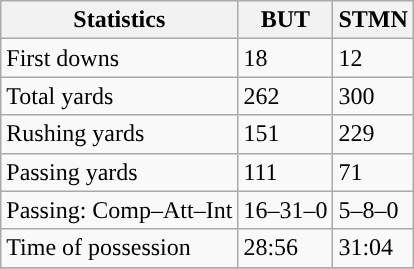<table class="wikitable" style="float: left;">
<tr>
<th>Statistics</th>
<th>BUT</th>
<th>STMN</th>
</tr>
<tr>
<td>First downs</td>
<td>18</td>
<td>12</td>
</tr>
<tr>
<td>Total yards</td>
<td>262</td>
<td>300</td>
</tr>
<tr>
<td>Rushing yards</td>
<td>151</td>
<td>229</td>
</tr>
<tr>
<td>Passing yards</td>
<td>111</td>
<td>71</td>
</tr>
<tr>
<td>Passing: Comp–Att–Int</td>
<td>16–31–0</td>
<td>5–8–0</td>
</tr>
<tr>
<td>Time of possession</td>
<td>28:56</td>
<td>31:04</td>
</tr>
<tr>
</tr>
</table>
